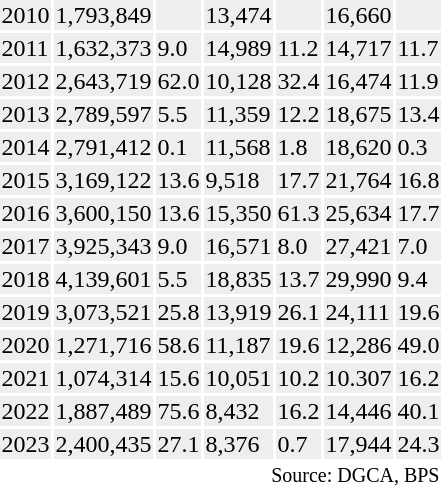<table class="toccolours sortable" style="padding:0.5em;">
<tr>
<th></th>
<th></th>
<th></th>
<th></th>
<th></th>
<th></th>
<th></th>
</tr>
<tr style="background:#eee;">
<td>2010</td>
<td>1,793,849</td>
<td></td>
<td>13,474</td>
<td></td>
<td>16,660</td>
<td></td>
</tr>
<tr style="background:#eee;">
<td>2011</td>
<td>1,632,373</td>
<td> 9.0</td>
<td>14,989</td>
<td> 11.2</td>
<td>14,717</td>
<td> 11.7</td>
</tr>
<tr style="background:#eee;">
<td>2012</td>
<td>2,643,719</td>
<td> 62.0</td>
<td>10,128</td>
<td> 32.4</td>
<td>16,474</td>
<td> 11.9</td>
</tr>
<tr style="background:#eee;">
<td>2013</td>
<td>2,789,597</td>
<td> 5.5</td>
<td>11,359</td>
<td> 12.2</td>
<td>18,675</td>
<td> 13.4</td>
</tr>
<tr style="background:#eee;">
<td>2014</td>
<td>2,791,412</td>
<td> 0.1</td>
<td>11,568</td>
<td> 1.8</td>
<td>18,620</td>
<td> 0.3</td>
</tr>
<tr style="background:#eee;">
<td>2015</td>
<td>3,169,122</td>
<td> 13.6</td>
<td>9,518</td>
<td> 17.7</td>
<td>21,764</td>
<td> 16.8</td>
</tr>
<tr style="background:#eee;">
<td>2016</td>
<td>3,600,150</td>
<td> 13.6</td>
<td>15,350</td>
<td> 61.3</td>
<td>25,634</td>
<td> 17.7</td>
</tr>
<tr style="background:#eee;">
<td>2017</td>
<td>3,925,343</td>
<td> 9.0</td>
<td>16,571</td>
<td> 8.0</td>
<td>27,421</td>
<td> 7.0</td>
</tr>
<tr style="background:#eee;">
<td>2018</td>
<td>4,139,601</td>
<td> 5.5</td>
<td>18,835</td>
<td> 13.7</td>
<td>29,990</td>
<td> 9.4</td>
</tr>
<tr style="background:#eee;">
<td>2019</td>
<td>3,073,521</td>
<td> 25.8</td>
<td>13,919</td>
<td> 26.1</td>
<td>24,111</td>
<td> 19.6</td>
</tr>
<tr style="background:#eee;">
<td>2020</td>
<td>1,271,716</td>
<td> 58.6</td>
<td>11,187</td>
<td> 19.6</td>
<td>12,286</td>
<td> 49.0</td>
</tr>
<tr style="background:#eee;">
<td>2021</td>
<td>1,074,314</td>
<td> 15.6</td>
<td>10,051</td>
<td> 10.2</td>
<td>10.307</td>
<td> 16.2</td>
</tr>
<tr style="background:#eee;">
<td>2022</td>
<td>1,887,489</td>
<td> 75.6</td>
<td>8,432</td>
<td> 16.2</td>
<td>14,446</td>
<td> 40.1</td>
</tr>
<tr style="background:#eee;">
<td>2023</td>
<td>2,400,435</td>
<td> 27.1</td>
<td>8,376</td>
<td> 0.7</td>
<td>17,944</td>
<td> 24.3</td>
</tr>
<tr>
<td colspan="7" style="text-align:right;"><sup>Source: DGCA, BPS</sup></td>
</tr>
</table>
